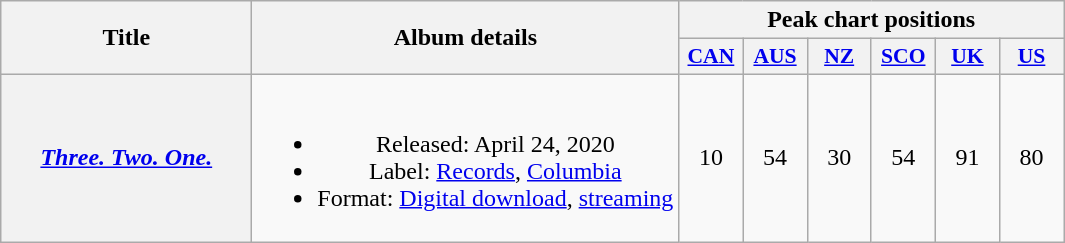<table class="wikitable plainrowheaders" style="text-align:center;">
<tr>
<th scope="col" rowspan="2" style="width:10em;">Title</th>
<th scope="col" rowspan="2" syle="width:19.5em;">Album details</th>
<th scope="col" colspan="6">Peak chart positions</th>
</tr>
<tr>
<th scope="col" style="width:2.5em;font-size:90%;"><a href='#'>CAN</a><br></th>
<th scope="col" style="width:2.5em;font-size:90%;"><a href='#'>AUS</a><br></th>
<th scope="col" style="width:2.5em;font-size:90%;"><a href='#'>NZ</a><br></th>
<th scope="col" style="width:2.5em;font-size:90%;"><a href='#'>SCO</a><br></th>
<th scope="col" style="width:2.5em;font-size:90%;"><a href='#'>UK</a><br></th>
<th scope="col" style="width:2.5em;font-size:90%;"><a href='#'>US</a><br></th>
</tr>
<tr>
<th scope="row"><em><a href='#'>Three. Two. One.</a></em></th>
<td><br><ul><li>Released: April 24, 2020</li><li>Label: <a href='#'>Records</a>, <a href='#'>Columbia</a></li><li>Format: <a href='#'>Digital download</a>, <a href='#'>streaming</a></li></ul></td>
<td>10</td>
<td>54</td>
<td>30</td>
<td>54</td>
<td>91</td>
<td>80</td>
</tr>
</table>
